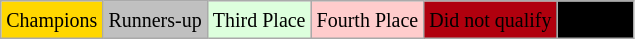<table class="wikitable">
<tr>
<td bgcolor=gold><small>Champions</small></td>
<td bgcolor=silver><small>Runners-up</small></td>
<td bgcolor="#DDFFDD"><small>Third Place</small></td>
<td bgcolor="#FFCCCC"><small>Fourth Place</small></td>
<td bgcolor="#Bronze"><small>Did not qualify</small></td>
<td bgcolor="#000000"><small><span>not held</span></small></td>
</tr>
</table>
